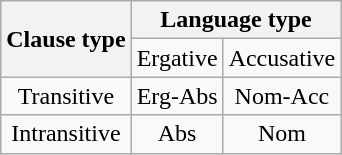<table class="wikitable" style="text-align:center;" border="1">
<tr>
<th rowspan="2">Clause type</th>
<th ! colspan ="2">Language type</th>
</tr>
<tr>
<td>Ergative</td>
<td>Accusative</td>
</tr>
<tr>
<td>Transitive</td>
<td>Erg-Abs</td>
<td>Nom-Acc</td>
</tr>
<tr>
<td>Intransitive</td>
<td>Abs</td>
<td>Nom</td>
</tr>
</table>
